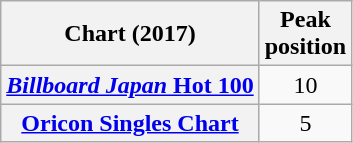<table class="wikitable plainrowheaders sortable" style="text-align:center;" border="1">
<tr>
<th scope="col">Chart (2017)</th>
<th scope="col">Peak<br>position</th>
</tr>
<tr>
<th scope="row"><a href='#'><em>Billboard Japan</em> Hot 100</a></th>
<td>10</td>
</tr>
<tr>
<th scope="row"><a href='#'>Oricon Singles Chart</a></th>
<td>5</td>
</tr>
</table>
